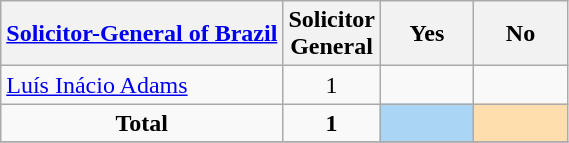<table class="wikitable">
<tr>
<th><a href='#'>Solicitor-General of Brazil</a></th>
<th width="55pt">Solicitor General</th>
<th width="55pt">Yes</th>
<th width="55pt">No</th>
</tr>
<tr>
<td align="left"><a href='#'>Luís Inácio Adams</a></td>
<td align="center">1</td>
<td align="center"></td>
<td align="center"></td>
</tr>
<tr>
<td align="center"><strong>Total</strong></td>
<td align="center"><strong>1</strong></td>
<td align="center" bgcolor="#abd5f5"></td>
<td align="center" bgcolor="#FFDEAD"></td>
</tr>
<tr>
</tr>
</table>
